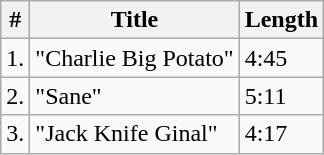<table class="wikitable">
<tr>
<th>#</th>
<th>Title</th>
<th>Length</th>
</tr>
<tr>
<td>1.</td>
<td>"Charlie Big Potato"</td>
<td>4:45</td>
</tr>
<tr>
<td>2.</td>
<td>"Sane"</td>
<td>5:11</td>
</tr>
<tr>
<td>3.</td>
<td>"Jack Knife Ginal"</td>
<td>4:17</td>
</tr>
</table>
